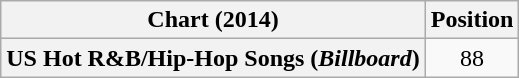<table class="wikitable plainrowheaders" style="text-align:center;">
<tr>
<th scope="col">Chart (2014)</th>
<th scope="col">Position</th>
</tr>
<tr>
<th scope="row">US Hot R&B/Hip-Hop Songs (<em>Billboard</em>)</th>
<td>88</td>
</tr>
</table>
